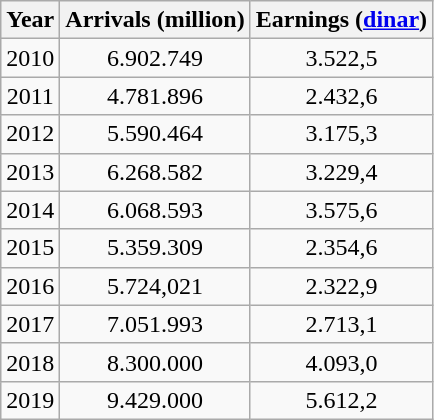<table class="wikitable" style="text-align:center;">
<tr>
<th>Year</th>
<th>Arrivals (million)</th>
<th>Earnings (<a href='#'>dinar</a>)</th>
</tr>
<tr>
<td>2010 </td>
<td>6.902.749</td>
<td>3.522,5</td>
</tr>
<tr>
<td>2011 </td>
<td>4.781.896</td>
<td>2.432,6</td>
</tr>
<tr>
<td>2012 </td>
<td>5.590.464</td>
<td>3.175,3</td>
</tr>
<tr>
<td>2013 </td>
<td>6.268.582</td>
<td>3.229,4</td>
</tr>
<tr>
<td>2014 </td>
<td>6.068.593</td>
<td>3.575,6</td>
</tr>
<tr>
<td>2015 </td>
<td>5.359.309</td>
<td>2.354,6</td>
</tr>
<tr>
<td>2016 </td>
<td>5.724,021</td>
<td>2.322,9</td>
</tr>
<tr>
<td>2017</td>
<td>7.051.993</td>
<td>2.713,1</td>
</tr>
<tr>
<td>2018</td>
<td>8.300.000</td>
<td>4.093,0</td>
</tr>
<tr>
<td>2019</td>
<td>9.429.000</td>
<td>5.612,2</td>
</tr>
</table>
